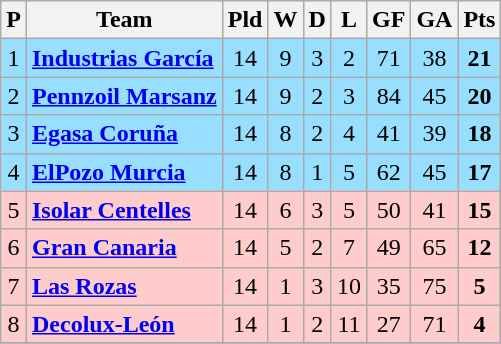<table class="wikitable sortable" style="text-align: center;">
<tr>
<th align="center">P</th>
<th align="center">Team</th>
<th align="center">Pld</th>
<th align="center">W</th>
<th align="center">D</th>
<th align="center">L</th>
<th align="center">GF</th>
<th align="center">GA</th>
<th align="center">Pts</th>
</tr>
<tr ! style="background:#97DEFF;">
<td>1</td>
<td align="left"><strong><a href='#'>Industrias García</a></strong></td>
<td>14</td>
<td>9</td>
<td>3</td>
<td>2</td>
<td>71</td>
<td>38</td>
<td><strong>21</strong></td>
</tr>
<tr ! style="background:#97DEFF;">
<td>2</td>
<td align="left"><strong><a href='#'>Pennzoil Marsanz</a></strong></td>
<td>14</td>
<td>9</td>
<td>2</td>
<td>3</td>
<td>84</td>
<td>45</td>
<td><strong>20</strong></td>
</tr>
<tr ! style="background:#97DEFF;">
<td>3</td>
<td align="left"><strong><a href='#'>Egasa Coruña</a></strong></td>
<td>14</td>
<td>8</td>
<td>2</td>
<td>4</td>
<td>41</td>
<td>39</td>
<td><strong>18</strong></td>
</tr>
<tr ! style="background:#97DEFF;">
<td>4</td>
<td align="left"><strong><a href='#'>ElPozo Murcia</a></strong></td>
<td>14</td>
<td>8</td>
<td>1</td>
<td>5</td>
<td>62</td>
<td>45</td>
<td><strong>17</strong></td>
</tr>
<tr ! style="background:#FFCCCC;">
<td>5</td>
<td align="left"><strong><a href='#'>Isolar Centelles</a></strong></td>
<td>14</td>
<td>6</td>
<td>3</td>
<td>5</td>
<td>50</td>
<td>41</td>
<td><strong>15</strong></td>
</tr>
<tr ! style="background:#FFCCCC;">
<td>6</td>
<td align="left"><strong><a href='#'>Gran Canaria</a></strong></td>
<td>14</td>
<td>5</td>
<td>2</td>
<td>7</td>
<td>49</td>
<td>65</td>
<td><strong>12</strong></td>
</tr>
<tr ! style="background:#FFCCCC;">
<td>7</td>
<td align="left"><strong><a href='#'>Las Rozas</a></strong></td>
<td>14</td>
<td>1</td>
<td>3</td>
<td>10</td>
<td>35</td>
<td>75</td>
<td><strong>5</strong></td>
</tr>
<tr ! style="background:#FFCCCC;">
<td>8</td>
<td align="left"><strong><a href='#'>Decolux-León</a></strong></td>
<td>14</td>
<td>1</td>
<td>2</td>
<td>11</td>
<td>27</td>
<td>71</td>
<td><strong>4</strong></td>
</tr>
<tr>
</tr>
</table>
